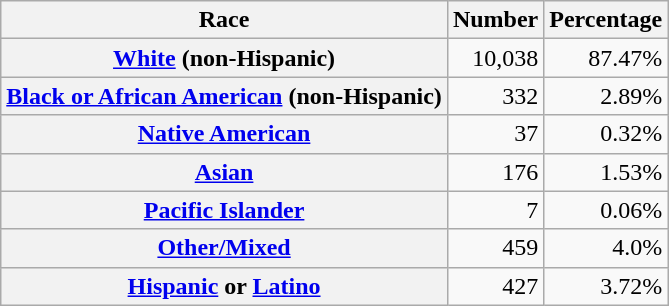<table class="wikitable" style="text-align:right">
<tr>
<th scope="col">Race</th>
<th scope="col">Number</th>
<th scope="col">Percentage</th>
</tr>
<tr>
<th scope="row"><a href='#'>White</a> (non-Hispanic)</th>
<td>10,038</td>
<td>87.47%</td>
</tr>
<tr>
<th scope="row"><a href='#'>Black or African American</a> (non-Hispanic)</th>
<td>332</td>
<td>2.89%</td>
</tr>
<tr>
<th scope="row"><a href='#'>Native American</a></th>
<td>37</td>
<td>0.32%</td>
</tr>
<tr>
<th scope="row"><a href='#'>Asian</a></th>
<td>176</td>
<td>1.53%</td>
</tr>
<tr>
<th scope="row"><a href='#'>Pacific Islander</a></th>
<td>7</td>
<td>0.06%</td>
</tr>
<tr>
<th scope="row"><a href='#'>Other/Mixed</a></th>
<td>459</td>
<td>4.0%</td>
</tr>
<tr>
<th scope="row"><a href='#'>Hispanic</a> or <a href='#'>Latino</a></th>
<td>427</td>
<td>3.72%</td>
</tr>
</table>
